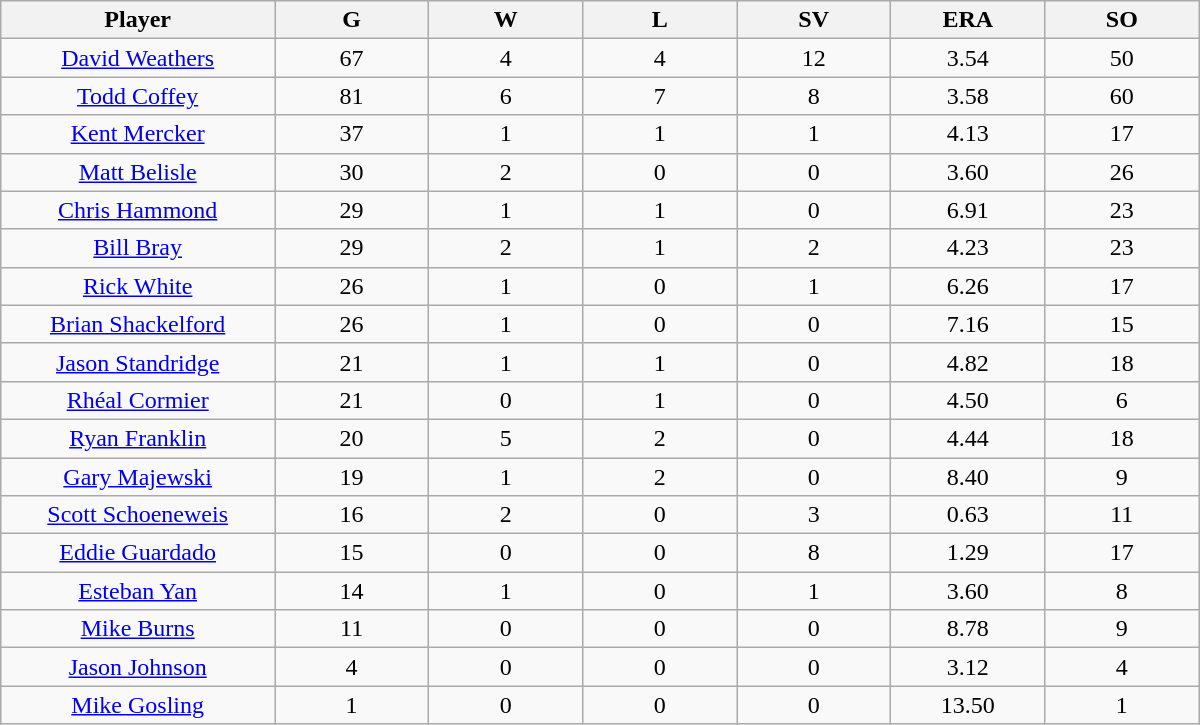<table class="wikitable sortable">
<tr>
<th bgcolor="#DDDDFF" width="16%">Player</th>
<th bgcolor="#DDDDFF" width="9%">G</th>
<th bgcolor="#DDDDFF" width="9%">W</th>
<th bgcolor="#DDDDFF" width="9%">L</th>
<th bgcolor="#DDDDFF" width="9%">SV</th>
<th bgcolor="#DDDDFF" width="9%">ERA</th>
<th bgcolor="#DDDDFF" width="9%">SO</th>
</tr>
<tr align=center>
<td><a href='#'>David Weathers</a></td>
<td>67</td>
<td>4</td>
<td>4</td>
<td>12</td>
<td>3.54</td>
<td>50</td>
</tr>
<tr align=center>
<td><a href='#'>Todd Coffey</a></td>
<td>81</td>
<td>6</td>
<td>7</td>
<td>8</td>
<td>3.58</td>
<td>60</td>
</tr>
<tr align=center>
<td><a href='#'>Kent Mercker</a></td>
<td>37</td>
<td>1</td>
<td>1</td>
<td>1</td>
<td>4.13</td>
<td>17</td>
</tr>
<tr align=center>
<td><a href='#'>Matt Belisle</a></td>
<td>30</td>
<td>2</td>
<td>0</td>
<td>0</td>
<td>3.60</td>
<td>26</td>
</tr>
<tr align=center>
<td><a href='#'>Chris Hammond</a></td>
<td>29</td>
<td>1</td>
<td>1</td>
<td>0</td>
<td>6.91</td>
<td>23</td>
</tr>
<tr align=center>
<td><a href='#'>Bill Bray</a></td>
<td>29</td>
<td>2</td>
<td>1</td>
<td>2</td>
<td>4.23</td>
<td>23</td>
</tr>
<tr align=center>
<td><a href='#'>Rick White</a></td>
<td>26</td>
<td>1</td>
<td>0</td>
<td>1</td>
<td>6.26</td>
<td>17</td>
</tr>
<tr align=center>
<td><a href='#'>Brian Shackelford</a></td>
<td>26</td>
<td>1</td>
<td>0</td>
<td>0</td>
<td>7.16</td>
<td>15</td>
</tr>
<tr align=center>
<td><a href='#'>Jason Standridge</a></td>
<td>21</td>
<td>1</td>
<td>1</td>
<td>0</td>
<td>4.82</td>
<td>18</td>
</tr>
<tr align=center>
<td><a href='#'>Rhéal Cormier</a></td>
<td>21</td>
<td>0</td>
<td>1</td>
<td>0</td>
<td>4.50</td>
<td>6</td>
</tr>
<tr align=center>
<td><a href='#'>Ryan Franklin</a></td>
<td>20</td>
<td>5</td>
<td>2</td>
<td>0</td>
<td>4.44</td>
<td>18</td>
</tr>
<tr align=center>
<td><a href='#'>Gary Majewski</a></td>
<td>19</td>
<td>1</td>
<td>2</td>
<td>0</td>
<td>8.40</td>
<td>9</td>
</tr>
<tr align=center>
<td><a href='#'>Scott Schoeneweis</a></td>
<td>16</td>
<td>2</td>
<td>0</td>
<td>3</td>
<td>0.63</td>
<td>11</td>
</tr>
<tr align=center>
<td><a href='#'>Eddie Guardado</a></td>
<td>15</td>
<td>0</td>
<td>0</td>
<td>8</td>
<td>1.29</td>
<td>17</td>
</tr>
<tr align=center>
<td><a href='#'>Esteban Yan</a></td>
<td>14</td>
<td>1</td>
<td>0</td>
<td>1</td>
<td>3.60</td>
<td>8</td>
</tr>
<tr align=center>
<td><a href='#'>Mike Burns</a></td>
<td>11</td>
<td>0</td>
<td>0</td>
<td>0</td>
<td>8.78</td>
<td>9</td>
</tr>
<tr align=center>
<td><a href='#'>Jason Johnson</a></td>
<td>4</td>
<td>0</td>
<td>0</td>
<td>0</td>
<td>3.12</td>
<td>4</td>
</tr>
<tr align=center>
<td><a href='#'>Mike Gosling</a></td>
<td>1</td>
<td>0</td>
<td>0</td>
<td>0</td>
<td>13.50</td>
<td>1</td>
</tr>
</table>
